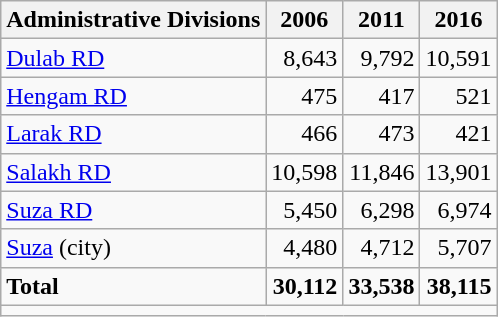<table class="wikitable">
<tr>
<th>Administrative Divisions</th>
<th>2006</th>
<th>2011</th>
<th>2016</th>
</tr>
<tr>
<td><a href='#'>Dulab RD</a></td>
<td style="text-align: right;">8,643</td>
<td style="text-align: right;">9,792</td>
<td style="text-align: right;">10,591</td>
</tr>
<tr>
<td><a href='#'>Hengam RD</a></td>
<td style="text-align: right;">475</td>
<td style="text-align: right;">417</td>
<td style="text-align: right;">521</td>
</tr>
<tr>
<td><a href='#'>Larak RD</a></td>
<td style="text-align: right;">466</td>
<td style="text-align: right;">473</td>
<td style="text-align: right;">421</td>
</tr>
<tr>
<td><a href='#'>Salakh RD</a></td>
<td style="text-align: right;">10,598</td>
<td style="text-align: right;">11,846</td>
<td style="text-align: right;">13,901</td>
</tr>
<tr>
<td><a href='#'>Suza RD</a></td>
<td style="text-align: right;">5,450</td>
<td style="text-align: right;">6,298</td>
<td style="text-align: right;">6,974</td>
</tr>
<tr>
<td><a href='#'>Suza</a> (city)</td>
<td style="text-align: right;">4,480</td>
<td style="text-align: right;">4,712</td>
<td style="text-align: right;">5,707</td>
</tr>
<tr>
<td><strong>Total</strong></td>
<td style="text-align: right;"><strong>30,112</strong></td>
<td style="text-align: right;"><strong>33,538</strong></td>
<td style="text-align: right;"><strong>38,115</strong></td>
</tr>
<tr>
<td colspan=4></td>
</tr>
</table>
